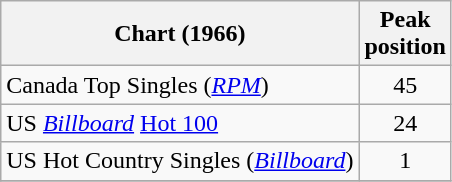<table class="wikitable sortable">
<tr>
<th align="left">Chart (1966)</th>
<th align="center">Peak<br>position</th>
</tr>
<tr>
<td align="left">Canada Top Singles (<em><a href='#'>RPM</a></em>)</td>
<td align="center">45</td>
</tr>
<tr>
<td align="left">US <em><a href='#'>Billboard</a></em> <a href='#'>Hot 100</a></td>
<td align="center">24</td>
</tr>
<tr>
<td align="left">US Hot Country Singles (<em><a href='#'>Billboard</a></em>)</td>
<td align="center">1</td>
</tr>
<tr>
</tr>
</table>
